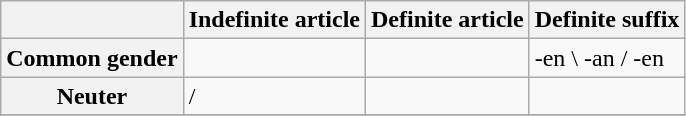<table class="wikitable">
<tr>
<th></th>
<th>Indefinite article</th>
<th>Definite article</th>
<th>Definite suffix</th>
</tr>
<tr>
<th>Common gender</th>
<td></td>
<td></td>
<td>-en \ -an / -en</td>
</tr>
<tr>
<th>Neuter</th>
<td> / </td>
<td></td>
<td></td>
</tr>
<tr>
</tr>
</table>
